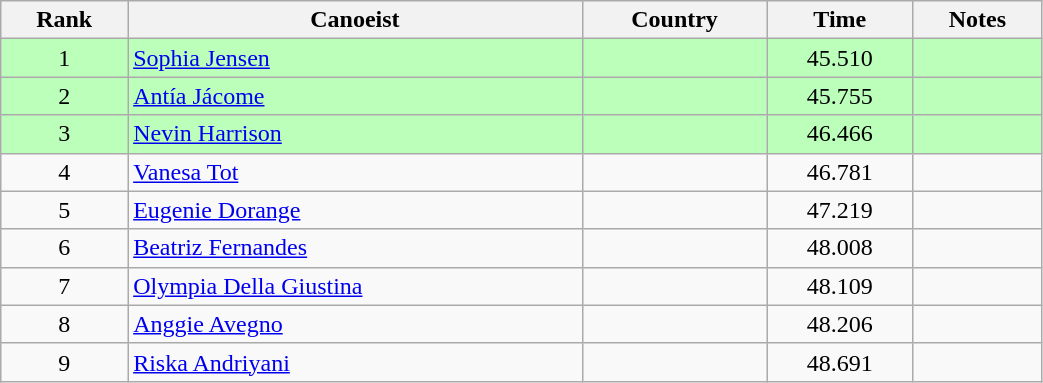<table class="wikitable" style="text-align:center;width: 55%">
<tr>
<th>Rank</th>
<th>Canoeist</th>
<th>Country</th>
<th>Time</th>
<th>Notes</th>
</tr>
<tr bgcolor=bbffbb>
<td>1</td>
<td align="left"><a href='#'>Sophia Jensen</a></td>
<td align="left"></td>
<td>45.510</td>
<td></td>
</tr>
<tr bgcolor=bbffbb>
<td>2</td>
<td align="left"><a href='#'>Antía Jácome</a></td>
<td align="left"></td>
<td>45.755</td>
<td></td>
</tr>
<tr bgcolor=bbffbb>
<td>3</td>
<td align="left"><a href='#'>Nevin Harrison</a></td>
<td align="left"></td>
<td>46.466</td>
<td></td>
</tr>
<tr>
<td>4</td>
<td align="left"><a href='#'>Vanesa Tot</a></td>
<td align="left"></td>
<td>46.781</td>
<td></td>
</tr>
<tr>
<td>5</td>
<td align="left"><a href='#'>Eugenie Dorange</a></td>
<td align="left"></td>
<td>47.219</td>
<td></td>
</tr>
<tr>
<td>6</td>
<td align="left"><a href='#'>Beatriz Fernandes</a></td>
<td align="left"></td>
<td>48.008</td>
<td></td>
</tr>
<tr>
<td>7</td>
<td align="left"><a href='#'>Olympia Della Giustina</a></td>
<td align="left"></td>
<td>48.109</td>
<td></td>
</tr>
<tr>
<td>8</td>
<td align="left"><a href='#'>Anggie Avegno</a></td>
<td align="left"></td>
<td>48.206</td>
<td></td>
</tr>
<tr>
<td>9</td>
<td align="left"><a href='#'>Riska Andriyani</a></td>
<td align="left"></td>
<td>48.691</td>
<td></td>
</tr>
</table>
